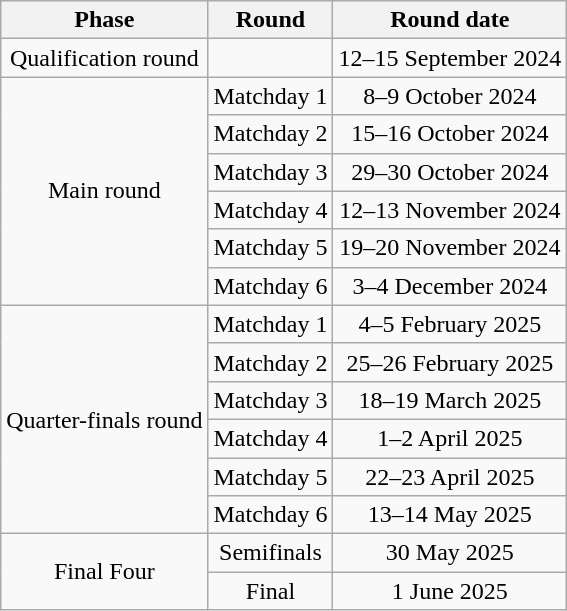<table class="wikitable" style="text-align:center">
<tr>
<th>Phase</th>
<th>Round</th>
<th>Round date</th>
</tr>
<tr>
<td>Qualification round</td>
<td></td>
<td>12–15 September 2024</td>
</tr>
<tr>
<td rowspan=6>Main round</td>
<td>Matchday 1</td>
<td>8–9 October 2024</td>
</tr>
<tr>
<td>Matchday 2</td>
<td>15–16 October 2024</td>
</tr>
<tr>
<td>Matchday 3</td>
<td>29–30 October 2024</td>
</tr>
<tr>
<td>Matchday 4</td>
<td>12–13 November 2024</td>
</tr>
<tr>
<td>Matchday 5</td>
<td>19–20 November 2024</td>
</tr>
<tr>
<td>Matchday 6</td>
<td>3–4 December 2024</td>
</tr>
<tr>
<td rowspan=6>Quarter-finals round</td>
<td>Matchday 1</td>
<td>4–5 February 2025</td>
</tr>
<tr>
<td>Matchday 2</td>
<td>25–26 February 2025</td>
</tr>
<tr>
<td>Matchday 3</td>
<td>18–19 March 2025</td>
</tr>
<tr>
<td>Matchday 4</td>
<td>1–2 April 2025</td>
</tr>
<tr>
<td>Matchday 5</td>
<td>22–23 April 2025</td>
</tr>
<tr>
<td>Matchday 6</td>
<td>13–14 May 2025</td>
</tr>
<tr>
<td rowspan=2>Final Four</td>
<td>Semifinals</td>
<td>30 May 2025</td>
</tr>
<tr>
<td>Final</td>
<td>1 June 2025</td>
</tr>
</table>
